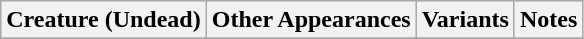<table class="wikitable">
<tr bgcolor="#CCCCCC">
<th>Creature (Undead)</th>
<th>Other Appearances</th>
<th>Variants</th>
<th>Notes</th>
</tr>
<tr>
</tr>
</table>
